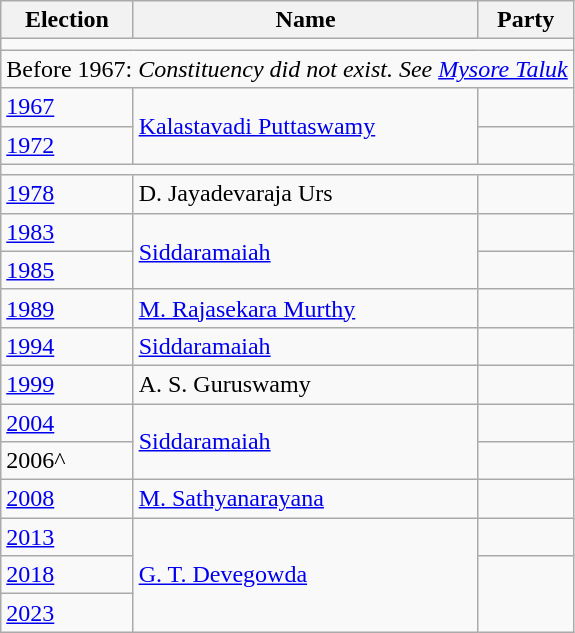<table class ="wikitable sortable">
<tr>
<th>Election</th>
<th>Name</th>
<th colspan="2">Party</th>
</tr>
<tr>
<td colspan=4></td>
</tr>
<tr>
<td colspan=4>Before 1967: <em>Constituency did not exist. See <a href='#'>Mysore Taluk</a></em></td>
</tr>
<tr>
<td><a href='#'>1967</a></td>
<td rowspan=2><a href='#'>Kalastavadi Puttaswamy</a></td>
<td></td>
</tr>
<tr>
<td><a href='#'>1972</a></td>
</tr>
<tr>
<td colspan=4></td>
</tr>
<tr>
<td><a href='#'>1978</a></td>
<td>D. Jayadevaraja Urs</td>
<td></td>
</tr>
<tr>
<td><a href='#'>1983</a></td>
<td rowspan=2><a href='#'>Siddaramaiah</a></td>
<td></td>
</tr>
<tr>
<td><a href='#'>1985</a></td>
<td></td>
</tr>
<tr>
<td><a href='#'>1989</a></td>
<td><a href='#'>M. Rajasekara Murthy</a></td>
<td></td>
</tr>
<tr>
<td><a href='#'>1994</a></td>
<td><a href='#'>Siddaramaiah</a></td>
<td></td>
</tr>
<tr>
<td><a href='#'>1999</a></td>
<td>A. S. Guruswamy</td>
<td></td>
</tr>
<tr>
<td><a href='#'>2004</a></td>
<td rowspan=2><a href='#'>Siddaramaiah</a></td>
<td></td>
</tr>
<tr>
<td>2006^</td>
<td></td>
</tr>
<tr>
<td><a href='#'>2008</a></td>
<td><a href='#'>M. Sathyanarayana</a></td>
</tr>
<tr>
<td><a href='#'>2013</a></td>
<td rowspan=3><a href='#'>G. T. Devegowda</a></td>
<td></td>
</tr>
<tr>
<td><a href='#'>2018</a></td>
</tr>
<tr>
<td><a href='#'>2023</a></td>
</tr>
</table>
